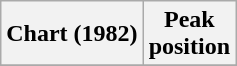<table class="wikitable plainrowheaders sortable" style="text-align:center;">
<tr>
<th>Chart (1982)</th>
<th>Peak<br>position</th>
</tr>
<tr>
</tr>
</table>
